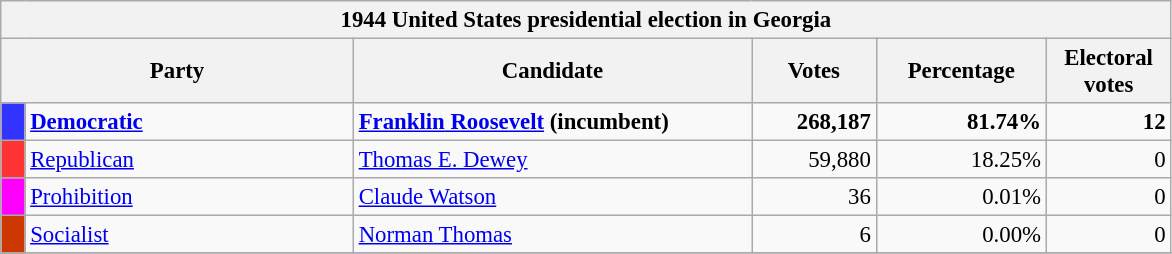<table class="wikitable" style="font-size: 95%;">
<tr>
<th colspan="6">1944 United States presidential election in Georgia</th>
</tr>
<tr>
<th colspan="2" style="width: 15em">Party</th>
<th style="width: 17em">Candidate</th>
<th style="width: 5em">Votes</th>
<th style="width: 7em">Percentage</th>
<th style="width: 5em">Electoral votes</th>
</tr>
<tr>
<th style="background-color:#3333FF; width: 3px"></th>
<td style="width: 130px"><strong><a href='#'>Democratic</a></strong></td>
<td><strong><a href='#'>Franklin Roosevelt</a> (incumbent)</strong></td>
<td align="right"><strong>268,187</strong></td>
<td align="right"><strong>81.74%</strong></td>
<td align="right"><strong>12</strong></td>
</tr>
<tr>
<th style="background-color:#FF3333; width: 3px"></th>
<td style="width: 130px"><a href='#'>Republican</a></td>
<td><a href='#'>Thomas E. Dewey</a></td>
<td align="right">59,880</td>
<td align="right">18.25%</td>
<td align="right">0</td>
</tr>
<tr>
<th style="background-color:#FF00FF; width: 3px"></th>
<td style="width: 130px"><a href='#'>Prohibition</a></td>
<td><a href='#'>Claude Watson</a></td>
<td align="right">36</td>
<td align="right">0.01%</td>
<td align="right">0</td>
</tr>
<tr>
<th style="background-color:#CD3700; width: 3px"></th>
<td style="width: 130px"><a href='#'>Socialist</a></td>
<td><a href='#'>Norman Thomas</a></td>
<td align="right">6</td>
<td align="right">0.00%</td>
<td align="right">0</td>
</tr>
<tr>
</tr>
</table>
